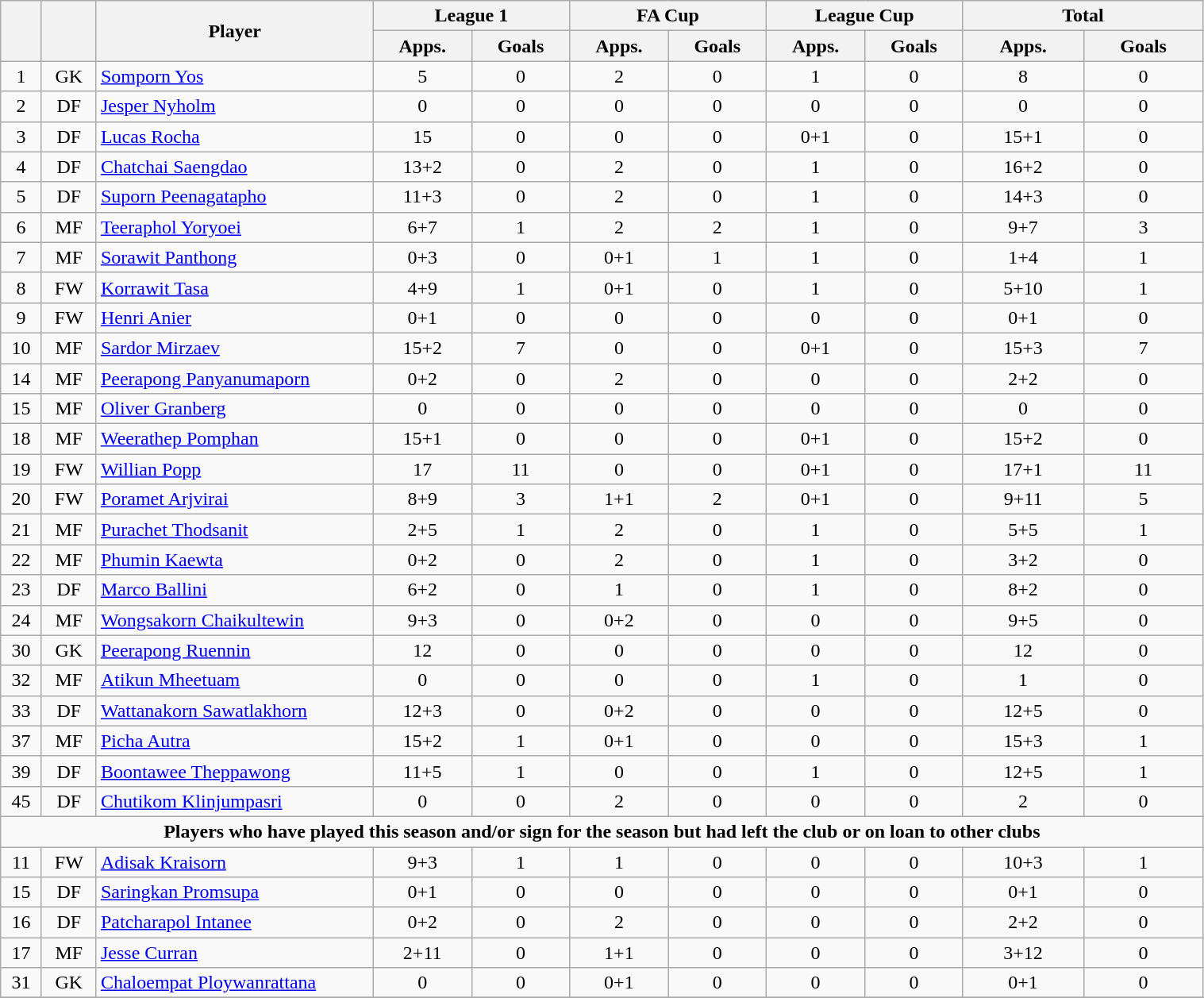<table class="wikitable" style="text-align:center; font-size:100%; width:80%;">
<tr>
<th rowspan=2></th>
<th rowspan=2></th>
<th rowspan=2 width="225">Player</th>
<th colspan=2 width="105">League 1</th>
<th colspan=2 width="105">FA Cup</th>
<th colspan=2 width="105">League Cup</th>
<th colspan=2 width="130">Total</th>
</tr>
<tr>
<th>Apps.</th>
<th>Goals</th>
<th>Apps.</th>
<th>Goals</th>
<th>Apps.</th>
<th>Goals</th>
<th>Apps.</th>
<th>Goals</th>
</tr>
<tr>
<td>1</td>
<td>GK</td>
<td align="left"> <a href='#'>Somporn Yos</a></td>
<td>5</td>
<td>0</td>
<td>2</td>
<td>0</td>
<td>1</td>
<td>0</td>
<td>8</td>
<td>0</td>
</tr>
<tr>
<td>2</td>
<td>DF</td>
<td align="left"> <a href='#'>Jesper Nyholm</a></td>
<td>0</td>
<td>0</td>
<td>0</td>
<td>0</td>
<td>0</td>
<td>0</td>
<td>0</td>
<td>0</td>
</tr>
<tr>
<td>3</td>
<td>DF</td>
<td align="left"> <a href='#'>Lucas Rocha</a></td>
<td>15</td>
<td>0</td>
<td>0</td>
<td>0</td>
<td>0+1</td>
<td>0</td>
<td>15+1</td>
<td>0</td>
</tr>
<tr>
<td>4</td>
<td>DF</td>
<td align="left"> <a href='#'>Chatchai Saengdao</a></td>
<td>13+2</td>
<td>0</td>
<td>2</td>
<td>0</td>
<td>1</td>
<td>0</td>
<td>16+2</td>
<td>0</td>
</tr>
<tr>
<td>5</td>
<td>DF</td>
<td align="left"> <a href='#'>Suporn Peenagatapho</a></td>
<td>11+3</td>
<td>0</td>
<td>2</td>
<td>0</td>
<td>1</td>
<td>0</td>
<td>14+3</td>
<td>0</td>
</tr>
<tr>
<td>6</td>
<td>MF</td>
<td align="left"> <a href='#'>Teeraphol Yoryoei</a></td>
<td>6+7</td>
<td>1</td>
<td>2</td>
<td>2</td>
<td>1</td>
<td>0</td>
<td>9+7</td>
<td>3</td>
</tr>
<tr>
<td>7</td>
<td>MF</td>
<td align="left"> <a href='#'>Sorawit Panthong</a></td>
<td>0+3</td>
<td>0</td>
<td>0+1</td>
<td>1</td>
<td>1</td>
<td>0</td>
<td>1+4</td>
<td>1</td>
</tr>
<tr>
<td>8</td>
<td>FW</td>
<td align="left"> <a href='#'>Korrawit Tasa</a></td>
<td>4+9</td>
<td>1</td>
<td>0+1</td>
<td>0</td>
<td>1</td>
<td>0</td>
<td>5+10</td>
<td>1</td>
</tr>
<tr>
<td>9</td>
<td>FW</td>
<td align="left"> <a href='#'>Henri Anier</a></td>
<td>0+1</td>
<td>0</td>
<td>0</td>
<td>0</td>
<td>0</td>
<td>0</td>
<td>0+1</td>
<td>0</td>
</tr>
<tr>
<td>10</td>
<td>MF</td>
<td align="left"> <a href='#'>Sardor Mirzaev</a></td>
<td>15+2</td>
<td>7</td>
<td>0</td>
<td>0</td>
<td>0+1</td>
<td>0</td>
<td>15+3</td>
<td>7</td>
</tr>
<tr>
<td>14</td>
<td>MF</td>
<td align="left"> <a href='#'>Peerapong Panyanumaporn</a></td>
<td>0+2</td>
<td>0</td>
<td>2</td>
<td>0</td>
<td>0</td>
<td>0</td>
<td>2+2</td>
<td>0</td>
</tr>
<tr>
<td>15</td>
<td>MF</td>
<td align="left"> <a href='#'>Oliver Granberg</a></td>
<td>0</td>
<td>0</td>
<td>0</td>
<td>0</td>
<td>0</td>
<td>0</td>
<td>0</td>
<td>0</td>
</tr>
<tr>
<td>18</td>
<td>MF</td>
<td align="left"> <a href='#'>Weerathep Pomphan</a></td>
<td>15+1</td>
<td>0</td>
<td>0</td>
<td>0</td>
<td>0+1</td>
<td>0</td>
<td>15+2</td>
<td>0</td>
</tr>
<tr>
<td>19</td>
<td>FW</td>
<td align="left"> <a href='#'>Willian Popp</a></td>
<td>17</td>
<td>11</td>
<td>0</td>
<td>0</td>
<td>0+1</td>
<td>0</td>
<td>17+1</td>
<td>11</td>
</tr>
<tr>
<td>20</td>
<td>FW</td>
<td align="left"> <a href='#'>Poramet Arjvirai</a></td>
<td>8+9</td>
<td>3</td>
<td>1+1</td>
<td>2</td>
<td>0+1</td>
<td>0</td>
<td>9+11</td>
<td>5</td>
</tr>
<tr>
<td>21</td>
<td>MF</td>
<td align="left"> <a href='#'>Purachet Thodsanit</a></td>
<td>2+5</td>
<td>1</td>
<td>2</td>
<td>0</td>
<td>1</td>
<td>0</td>
<td>5+5</td>
<td>1</td>
</tr>
<tr>
<td>22</td>
<td>MF</td>
<td align="left"> <a href='#'>Phumin Kaewta</a></td>
<td>0+2</td>
<td>0</td>
<td>2</td>
<td>0</td>
<td>1</td>
<td>0</td>
<td>3+2</td>
<td>0</td>
</tr>
<tr>
<td>23</td>
<td>DF</td>
<td align="left"> <a href='#'>Marco Ballini</a></td>
<td>6+2</td>
<td>0</td>
<td>1</td>
<td>0</td>
<td>1</td>
<td>0</td>
<td>8+2</td>
<td>0</td>
</tr>
<tr>
<td>24</td>
<td>MF</td>
<td align="left"> <a href='#'>Wongsakorn Chaikultewin</a></td>
<td>9+3</td>
<td>0</td>
<td>0+2</td>
<td>0</td>
<td>0</td>
<td>0</td>
<td>9+5</td>
<td>0</td>
</tr>
<tr>
<td>30</td>
<td>GK</td>
<td align="left"> <a href='#'>Peerapong Ruennin</a></td>
<td>12</td>
<td>0</td>
<td>0</td>
<td>0</td>
<td>0</td>
<td>0</td>
<td>12</td>
<td>0</td>
</tr>
<tr>
<td>32</td>
<td>MF</td>
<td align="left"> <a href='#'>Atikun Mheetuam</a></td>
<td>0</td>
<td>0</td>
<td>0</td>
<td>0</td>
<td>1</td>
<td>0</td>
<td>1</td>
<td>0</td>
</tr>
<tr>
<td>33</td>
<td>DF</td>
<td align="left"> <a href='#'>Wattanakorn Sawatlakhorn</a></td>
<td>12+3</td>
<td>0</td>
<td>0+2</td>
<td>0</td>
<td>0</td>
<td>0</td>
<td>12+5</td>
<td>0</td>
</tr>
<tr>
<td>37</td>
<td>MF</td>
<td align="left"> <a href='#'>Picha Autra</a></td>
<td>15+2</td>
<td>1</td>
<td>0+1</td>
<td>0</td>
<td>0</td>
<td>0</td>
<td>15+3</td>
<td>1</td>
</tr>
<tr>
<td>39</td>
<td>DF</td>
<td align="left"> <a href='#'>Boontawee Theppawong</a></td>
<td>11+5</td>
<td>1</td>
<td>0</td>
<td>0</td>
<td>1</td>
<td>0</td>
<td>12+5</td>
<td>1</td>
</tr>
<tr>
<td>45</td>
<td>DF</td>
<td align="left"> <a href='#'>Chutikom Klinjumpasri</a></td>
<td>0</td>
<td>0</td>
<td>2</td>
<td>0</td>
<td>0</td>
<td>0</td>
<td>2</td>
<td>0</td>
</tr>
<tr>
<td colspan="17"><strong>Players who have played this season and/or sign for the season but had left the club or on loan to other clubs</strong></td>
</tr>
<tr>
<td>11</td>
<td>FW</td>
<td align="left"> <a href='#'>Adisak Kraisorn</a></td>
<td>9+3</td>
<td>1</td>
<td>1</td>
<td>0</td>
<td>0</td>
<td>0</td>
<td>10+3</td>
<td>1</td>
</tr>
<tr>
<td>15</td>
<td>DF</td>
<td align="left"> <a href='#'>Saringkan Promsupa</a></td>
<td>0+1</td>
<td>0</td>
<td>0</td>
<td>0</td>
<td>0</td>
<td>0</td>
<td>0+1</td>
<td>0</td>
</tr>
<tr>
<td>16</td>
<td>DF</td>
<td align="left"> <a href='#'>Patcharapol Intanee</a></td>
<td>0+2</td>
<td>0</td>
<td>2</td>
<td>0</td>
<td>0</td>
<td>0</td>
<td>2+2</td>
<td>0</td>
</tr>
<tr>
<td>17</td>
<td>MF</td>
<td align="left"> <a href='#'>Jesse Curran</a></td>
<td>2+11</td>
<td>0</td>
<td>1+1</td>
<td>0</td>
<td>0</td>
<td>0</td>
<td>3+12</td>
<td>0</td>
</tr>
<tr>
<td>31</td>
<td>GK</td>
<td align="left"> <a href='#'>Chaloempat Ploywanrattana</a></td>
<td>0</td>
<td>0</td>
<td>0+1</td>
<td>0</td>
<td>0</td>
<td>0</td>
<td>0+1</td>
<td>0</td>
</tr>
<tr>
</tr>
</table>
